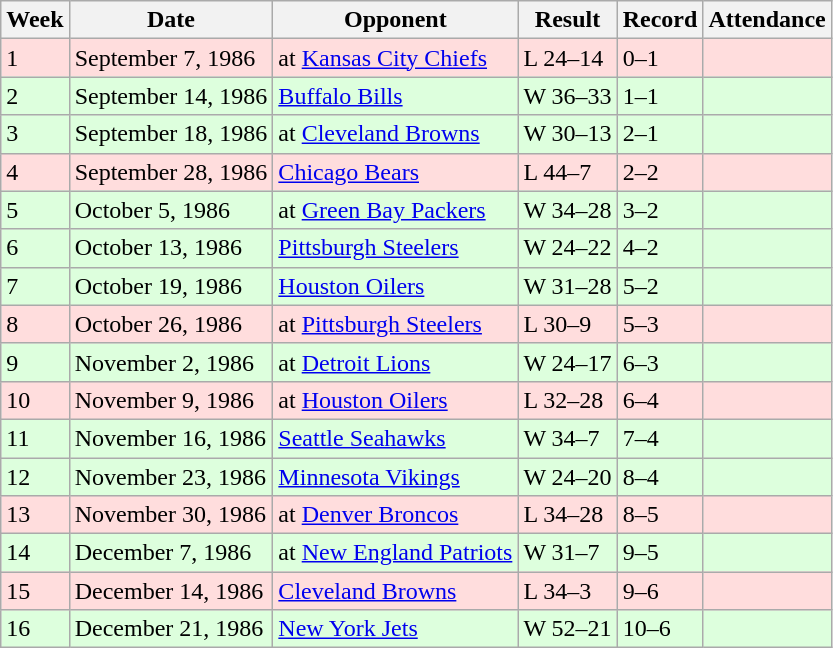<table class="wikitable">
<tr>
<th>Week</th>
<th>Date</th>
<th>Opponent</th>
<th>Result</th>
<th>Record</th>
<th>Attendance</th>
</tr>
<tr style="background: #ffdddd;">
<td>1</td>
<td>September 7, 1986</td>
<td>at <a href='#'>Kansas City Chiefs</a></td>
<td>L 24–14</td>
<td>0–1</td>
<td></td>
</tr>
<tr style="background: #ddffdd;">
<td>2</td>
<td>September 14, 1986</td>
<td><a href='#'>Buffalo Bills</a></td>
<td>W 36–33</td>
<td>1–1</td>
<td></td>
</tr>
<tr style="background: #ddffdd;">
<td>3</td>
<td>September 18, 1986</td>
<td>at <a href='#'>Cleveland Browns</a></td>
<td>W 30–13</td>
<td>2–1</td>
<td></td>
</tr>
<tr style="background: #ffdddd;">
<td>4</td>
<td>September 28, 1986</td>
<td><a href='#'>Chicago Bears</a></td>
<td>L 44–7</td>
<td>2–2</td>
<td></td>
</tr>
<tr style="background: #ddffdd;">
<td>5</td>
<td>October 5, 1986</td>
<td>at <a href='#'>Green Bay Packers</a></td>
<td>W 34–28</td>
<td>3–2</td>
<td></td>
</tr>
<tr style="background: #ddffdd;">
<td>6</td>
<td>October 13, 1986</td>
<td><a href='#'>Pittsburgh Steelers</a></td>
<td>W 24–22</td>
<td>4–2</td>
<td></td>
</tr>
<tr style="background: #ddffdd;">
<td>7</td>
<td>October 19, 1986</td>
<td><a href='#'>Houston Oilers</a></td>
<td>W 31–28</td>
<td>5–2</td>
<td></td>
</tr>
<tr style="background: #ffdddd;">
<td>8</td>
<td>October 26, 1986</td>
<td>at <a href='#'>Pittsburgh Steelers</a></td>
<td>L 30–9</td>
<td>5–3</td>
<td></td>
</tr>
<tr style="background: #ddffdd;">
<td>9</td>
<td>November 2, 1986</td>
<td>at <a href='#'>Detroit Lions</a></td>
<td>W 24–17</td>
<td>6–3</td>
<td></td>
</tr>
<tr style="background: #ffdddd;">
<td>10</td>
<td>November 9, 1986</td>
<td>at <a href='#'>Houston Oilers</a></td>
<td>L 32–28</td>
<td>6–4</td>
<td></td>
</tr>
<tr style="background: #ddffdd;">
<td>11</td>
<td>November 16, 1986</td>
<td><a href='#'>Seattle Seahawks</a></td>
<td>W 34–7</td>
<td>7–4</td>
<td></td>
</tr>
<tr style="background: #ddffdd;">
<td>12</td>
<td>November 23, 1986</td>
<td><a href='#'>Minnesota Vikings</a></td>
<td>W 24–20</td>
<td>8–4</td>
<td></td>
</tr>
<tr style="background: #ffdddd;">
<td>13</td>
<td>November 30, 1986</td>
<td>at <a href='#'>Denver Broncos</a></td>
<td>L 34–28</td>
<td>8–5</td>
<td></td>
</tr>
<tr style="background: #ddffdd;">
<td>14</td>
<td>December 7, 1986</td>
<td>at <a href='#'>New England Patriots</a></td>
<td>W 31–7</td>
<td>9–5</td>
<td></td>
</tr>
<tr style="background: #ffdddd;">
<td>15</td>
<td>December 14, 1986</td>
<td><a href='#'>Cleveland Browns</a></td>
<td>L 34–3</td>
<td>9–6</td>
<td></td>
</tr>
<tr style="background: #ddffdd;">
<td>16</td>
<td>December 21, 1986</td>
<td><a href='#'>New York Jets</a></td>
<td>W 52–21</td>
<td>10–6</td>
<td></td>
</tr>
</table>
